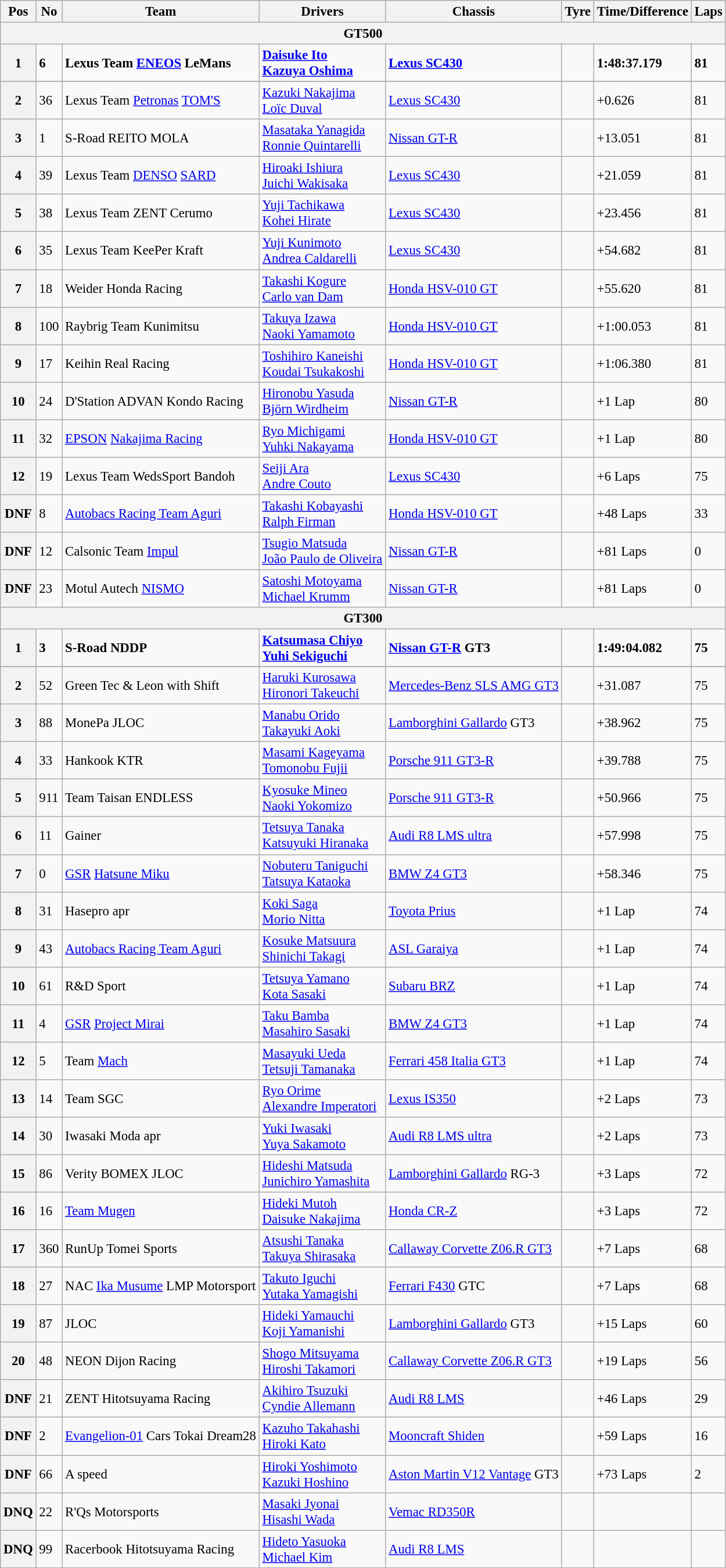<table class="wikitable" style="font-size: 95%;">
<tr>
<th>Pos</th>
<th>No</th>
<th>Team</th>
<th>Drivers</th>
<th>Chassis</th>
<th>Tyre</th>
<th>Time/Difference</th>
<th>Laps</th>
</tr>
<tr>
<th colspan=8><strong>GT500</strong></th>
</tr>
<tr style="font-weight:bold">
<th>1</th>
<td>6</td>
<td>Lexus Team <a href='#'>ENEOS</a> LeMans</td>
<td> <a href='#'>Daisuke Ito</a><br> <a href='#'>Kazuya Oshima</a></td>
<td><a href='#'>Lexus SC430</a></td>
<td></td>
<td>1:48:37.179</td>
<td>81</td>
</tr>
<tr style="font-weight:bold">
</tr>
<tr>
<th>2</th>
<td>36</td>
<td>Lexus Team <a href='#'>Petronas</a> <a href='#'>TOM'S</a></td>
<td> <a href='#'>Kazuki Nakajima</a><br> <a href='#'>Loïc Duval</a></td>
<td><a href='#'>Lexus SC430</a></td>
<td></td>
<td>+0.626</td>
<td>81</td>
</tr>
<tr>
<th>3</th>
<td>1</td>
<td>S-Road REITO MOLA</td>
<td> <a href='#'>Masataka Yanagida</a><br> <a href='#'>Ronnie Quintarelli</a></td>
<td><a href='#'>Nissan GT-R</a></td>
<td></td>
<td>+13.051</td>
<td>81</td>
</tr>
<tr>
<th>4</th>
<td>39</td>
<td>Lexus Team <a href='#'>DENSO</a> <a href='#'>SARD</a></td>
<td> <a href='#'>Hiroaki Ishiura</a><br> <a href='#'>Juichi Wakisaka</a></td>
<td><a href='#'>Lexus SC430</a></td>
<td></td>
<td>+21.059</td>
<td>81</td>
</tr>
<tr>
<th>5</th>
<td>38</td>
<td>Lexus Team ZENT Cerumo</td>
<td> <a href='#'>Yuji Tachikawa</a><br> <a href='#'>Kohei Hirate</a></td>
<td><a href='#'>Lexus SC430</a></td>
<td></td>
<td>+23.456</td>
<td>81</td>
</tr>
<tr>
<th>6</th>
<td>35</td>
<td>Lexus Team KeePer Kraft</td>
<td> <a href='#'>Yuji Kunimoto</a><br> <a href='#'>Andrea Caldarelli</a></td>
<td><a href='#'>Lexus SC430</a></td>
<td></td>
<td>+54.682</td>
<td>81</td>
</tr>
<tr>
<th>7</th>
<td>18</td>
<td>Weider Honda Racing</td>
<td> <a href='#'>Takashi Kogure</a><br> <a href='#'>Carlo van Dam</a></td>
<td><a href='#'>Honda HSV-010 GT</a></td>
<td></td>
<td>+55.620</td>
<td>81</td>
</tr>
<tr>
<th>8</th>
<td>100</td>
<td>Raybrig Team Kunimitsu</td>
<td> <a href='#'>Takuya Izawa</a><br> <a href='#'>Naoki Yamamoto</a></td>
<td><a href='#'>Honda HSV-010 GT</a></td>
<td></td>
<td>+1:00.053</td>
<td>81</td>
</tr>
<tr>
<th>9</th>
<td>17</td>
<td>Keihin Real Racing</td>
<td> <a href='#'>Toshihiro Kaneishi</a><br> <a href='#'>Koudai Tsukakoshi</a></td>
<td><a href='#'>Honda HSV-010 GT</a></td>
<td></td>
<td>+1:06.380</td>
<td>81</td>
</tr>
<tr>
<th>10</th>
<td>24</td>
<td>D'Station ADVAN Kondo Racing</td>
<td> <a href='#'>Hironobu Yasuda</a><br> <a href='#'>Björn Wirdheim</a></td>
<td><a href='#'>Nissan GT-R</a></td>
<td></td>
<td>+1 Lap</td>
<td>80</td>
</tr>
<tr>
<th>11</th>
<td>32</td>
<td><a href='#'>EPSON</a> <a href='#'>Nakajima Racing</a></td>
<td> <a href='#'>Ryo Michigami</a><br> <a href='#'>Yuhki Nakayama</a></td>
<td><a href='#'>Honda HSV-010 GT</a></td>
<td></td>
<td>+1 Lap</td>
<td>80</td>
</tr>
<tr>
<th>12</th>
<td>19</td>
<td>Lexus Team WedsSport Bandoh</td>
<td> <a href='#'>Seiji Ara</a><br> <a href='#'>Andre Couto</a></td>
<td><a href='#'>Lexus SC430</a></td>
<td></td>
<td>+6 Laps</td>
<td>75</td>
</tr>
<tr>
<th>DNF</th>
<td>8</td>
<td><a href='#'>Autobacs Racing Team Aguri</a></td>
<td> <a href='#'>Takashi Kobayashi</a><br> <a href='#'>Ralph Firman</a></td>
<td><a href='#'>Honda HSV-010 GT</a></td>
<td></td>
<td>+48 Laps</td>
<td>33</td>
</tr>
<tr>
<th>DNF</th>
<td>12</td>
<td>Calsonic Team <a href='#'>Impul</a></td>
<td> <a href='#'>Tsugio Matsuda</a><br> <a href='#'>João Paulo de Oliveira</a></td>
<td><a href='#'>Nissan GT-R</a></td>
<td></td>
<td>+81 Laps</td>
<td>0</td>
</tr>
<tr>
<th>DNF</th>
<td>23</td>
<td>Motul Autech <a href='#'>NISMO</a></td>
<td> <a href='#'>Satoshi Motoyama</a><br> <a href='#'>Michael Krumm</a></td>
<td><a href='#'>Nissan GT-R</a></td>
<td></td>
<td>+81 Laps</td>
<td>0</td>
</tr>
<tr>
<th colspan=8><strong>GT300</strong></th>
</tr>
<tr style="font-weight:bold">
<th>1</th>
<td>3</td>
<td>S-Road NDDP</td>
<td> <a href='#'>Katsumasa Chiyo</a><br> <a href='#'>Yuhi Sekiguchi</a></td>
<td><a href='#'>Nissan GT-R</a> GT3</td>
<td></td>
<td>1:49:04.082</td>
<td>75</td>
</tr>
<tr style="font-weight:bold">
</tr>
<tr>
<th>2</th>
<td>52</td>
<td>Green Tec & Leon with Shift</td>
<td> <a href='#'>Haruki Kurosawa</a><br> <a href='#'>Hironori Takeuchi</a></td>
<td><a href='#'>Mercedes-Benz SLS AMG GT3</a></td>
<td></td>
<td>+31.087</td>
<td>75</td>
</tr>
<tr>
<th>3</th>
<td>88</td>
<td>MonePa JLOC</td>
<td> <a href='#'>Manabu Orido</a><br> <a href='#'>Takayuki Aoki</a></td>
<td><a href='#'>Lamborghini Gallardo</a> GT3</td>
<td></td>
<td>+38.962</td>
<td>75</td>
</tr>
<tr>
<th>4</th>
<td>33</td>
<td>Hankook KTR</td>
<td> <a href='#'>Masami Kageyama</a><br> <a href='#'>Tomonobu Fujii</a></td>
<td><a href='#'>Porsche 911 GT3-R</a></td>
<td></td>
<td>+39.788</td>
<td>75</td>
</tr>
<tr>
<th>5</th>
<td>911</td>
<td>Team Taisan ENDLESS</td>
<td> <a href='#'>Kyosuke Mineo</a><br> <a href='#'>Naoki Yokomizo</a></td>
<td><a href='#'>Porsche 911 GT3-R</a></td>
<td></td>
<td>+50.966</td>
<td>75</td>
</tr>
<tr>
<th>6</th>
<td>11</td>
<td>Gainer</td>
<td> <a href='#'>Tetsuya Tanaka</a><br> <a href='#'>Katsuyuki Hiranaka</a></td>
<td><a href='#'>Audi R8 LMS ultra</a></td>
<td></td>
<td>+57.998</td>
<td>75</td>
</tr>
<tr>
<th>7</th>
<td>0</td>
<td><a href='#'>GSR</a> <a href='#'>Hatsune Miku</a></td>
<td> <a href='#'>Nobuteru Taniguchi</a><br> <a href='#'>Tatsuya Kataoka</a></td>
<td><a href='#'>BMW Z4 GT3</a></td>
<td></td>
<td>+58.346</td>
<td>75</td>
</tr>
<tr>
<th>8</th>
<td>31</td>
<td>Hasepro apr</td>
<td> <a href='#'>Koki Saga</a><br> <a href='#'>Morio Nitta</a></td>
<td><a href='#'>Toyota Prius</a></td>
<td></td>
<td>+1 Lap</td>
<td>74</td>
</tr>
<tr>
<th>9</th>
<td>43</td>
<td><a href='#'>Autobacs Racing Team Aguri</a></td>
<td> <a href='#'>Kosuke Matsuura</a><br> <a href='#'>Shinichi Takagi</a></td>
<td><a href='#'>ASL Garaiya</a></td>
<td></td>
<td>+1 Lap</td>
<td>74</td>
</tr>
<tr>
<th>10</th>
<td>61</td>
<td>R&D Sport</td>
<td> <a href='#'>Tetsuya Yamano</a><br> <a href='#'>Kota Sasaki</a></td>
<td><a href='#'>Subaru BRZ</a></td>
<td></td>
<td>+1 Lap</td>
<td>74</td>
</tr>
<tr>
<th>11</th>
<td>4</td>
<td><a href='#'>GSR</a> <a href='#'>Project Mirai</a></td>
<td> <a href='#'>Taku Bamba</a><br> <a href='#'>Masahiro Sasaki</a></td>
<td><a href='#'>BMW Z4 GT3</a></td>
<td></td>
<td>+1 Lap</td>
<td>74</td>
</tr>
<tr>
<th>12</th>
<td>5</td>
<td>Team <a href='#'>Mach</a></td>
<td> <a href='#'>Masayuki Ueda</a><br> <a href='#'>Tetsuji Tamanaka</a></td>
<td><a href='#'>Ferrari 458 Italia GT3</a></td>
<td></td>
<td>+1 Lap</td>
<td>74</td>
</tr>
<tr>
<th>13</th>
<td>14</td>
<td>Team SGC</td>
<td> <a href='#'>Ryo Orime</a><br> <a href='#'>Alexandre Imperatori</a></td>
<td><a href='#'>Lexus IS350</a></td>
<td></td>
<td>+2 Laps</td>
<td>73</td>
</tr>
<tr>
<th>14</th>
<td>30</td>
<td>Iwasaki Moda apr</td>
<td> <a href='#'>Yuki Iwasaki</a><br> <a href='#'>Yuya Sakamoto</a></td>
<td><a href='#'>Audi R8 LMS ultra</a></td>
<td></td>
<td>+2 Laps</td>
<td>73</td>
</tr>
<tr>
<th>15</th>
<td>86</td>
<td>Verity BOMEX JLOC</td>
<td> <a href='#'>Hideshi Matsuda</a><br> <a href='#'>Junichiro Yamashita</a></td>
<td><a href='#'>Lamborghini Gallardo</a> RG-3</td>
<td></td>
<td>+3 Laps</td>
<td>72</td>
</tr>
<tr>
<th>16</th>
<td>16</td>
<td><a href='#'>Team Mugen</a></td>
<td> <a href='#'>Hideki Mutoh</a><br> <a href='#'>Daisuke Nakajima</a></td>
<td><a href='#'>Honda CR-Z</a></td>
<td></td>
<td>+3 Laps</td>
<td>72</td>
</tr>
<tr>
<th>17</th>
<td>360</td>
<td>RunUp Tomei Sports</td>
<td> <a href='#'>Atsushi Tanaka</a><br> <a href='#'>Takuya Shirasaka</a></td>
<td><a href='#'>Callaway Corvette Z06.R GT3</a></td>
<td></td>
<td>+7 Laps</td>
<td>68</td>
</tr>
<tr>
<th>18</th>
<td>27</td>
<td>NAC <a href='#'>Ika Musume</a> LMP Motorsport</td>
<td> <a href='#'>Takuto Iguchi</a><br> <a href='#'>Yutaka Yamagishi</a></td>
<td><a href='#'>Ferrari F430</a> GTC</td>
<td></td>
<td>+7 Laps</td>
<td>68</td>
</tr>
<tr>
<th>19</th>
<td>87</td>
<td>JLOC</td>
<td> <a href='#'>Hideki Yamauchi</a><br> <a href='#'>Koji Yamanishi</a></td>
<td><a href='#'>Lamborghini Gallardo</a> GT3</td>
<td></td>
<td>+15 Laps</td>
<td>60</td>
</tr>
<tr>
<th>20</th>
<td>48</td>
<td>NEON Dijon Racing</td>
<td> <a href='#'>Shogo Mitsuyama</a><br> <a href='#'>Hiroshi Takamori</a></td>
<td><a href='#'>Callaway Corvette Z06.R GT3</a></td>
<td></td>
<td>+19 Laps</td>
<td>56</td>
</tr>
<tr>
<th>DNF</th>
<td>21</td>
<td>ZENT Hitotsuyama Racing</td>
<td> <a href='#'>Akihiro Tsuzuki</a><br> <a href='#'>Cyndie Allemann</a></td>
<td><a href='#'>Audi R8 LMS</a></td>
<td></td>
<td>+46 Laps</td>
<td>29</td>
</tr>
<tr>
<th>DNF</th>
<td>2</td>
<td><a href='#'>Evangelion-01</a> Cars Tokai Dream28</td>
<td> <a href='#'>Kazuho Takahashi</a><br> <a href='#'>Hiroki Kato</a></td>
<td><a href='#'>Mooncraft Shiden</a></td>
<td></td>
<td>+59 Laps</td>
<td>16</td>
</tr>
<tr>
<th>DNF</th>
<td>66</td>
<td>A speed</td>
<td> <a href='#'>Hiroki Yoshimoto</a><br> <a href='#'>Kazuki Hoshino</a></td>
<td><a href='#'>Aston Martin V12 Vantage</a> GT3</td>
<td></td>
<td>+73 Laps</td>
<td>2</td>
</tr>
<tr>
<th>DNQ</th>
<td>22</td>
<td>R'Qs Motorsports</td>
<td> <a href='#'>Masaki Jyonai</a><br> <a href='#'>Hisashi Wada</a></td>
<td><a href='#'>Vemac RD350R</a></td>
<td></td>
<td></td>
<td></td>
</tr>
<tr>
<th>DNQ</th>
<td>99</td>
<td>Racerbook Hitotsuyama Racing</td>
<td> <a href='#'>Hideto Yasuoka</a><br> <a href='#'>Michael Kim</a></td>
<td><a href='#'>Audi R8 LMS</a></td>
<td></td>
<td></td>
<td></td>
</tr>
<tr>
</tr>
</table>
